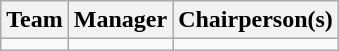<table class="wikitable sortable" style="text-align: left;">
<tr>
<th>Team</th>
<th>Manager</th>
<th>Chairperson(s)</th>
</tr>
<tr>
<td></td>
<td></td>
<td></td>
</tr>
</table>
